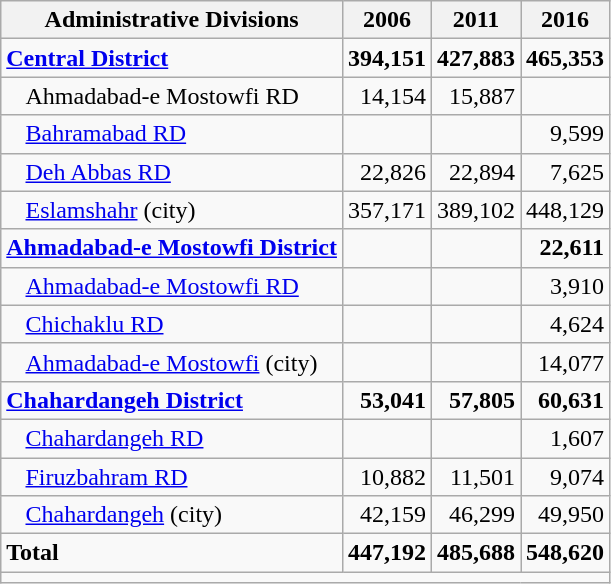<table class="wikitable">
<tr>
<th>Administrative Divisions</th>
<th>2006</th>
<th>2011</th>
<th>2016</th>
</tr>
<tr>
<td><strong><a href='#'>Central District</a></strong></td>
<td style="text-align: right;"><strong>394,151</strong></td>
<td style="text-align: right;"><strong>427,883</strong></td>
<td style="text-align: right;"><strong>465,353</strong></td>
</tr>
<tr>
<td style="padding-left: 1em;">Ahmadabad-e Mostowfi RD</td>
<td style="text-align: right;">14,154</td>
<td style="text-align: right;">15,887</td>
<td style="text-align: right;"></td>
</tr>
<tr>
<td style="padding-left: 1em;"><a href='#'>Bahramabad RD</a></td>
<td style="text-align: right;"></td>
<td style="text-align: right;"></td>
<td style="text-align: right;">9,599</td>
</tr>
<tr>
<td style="padding-left: 1em;"><a href='#'>Deh Abbas RD</a></td>
<td style="text-align: right;">22,826</td>
<td style="text-align: right;">22,894</td>
<td style="text-align: right;">7,625</td>
</tr>
<tr>
<td style="padding-left: 1em;"><a href='#'>Eslamshahr</a> (city)</td>
<td style="text-align: right;">357,171</td>
<td style="text-align: right;">389,102</td>
<td style="text-align: right;">448,129</td>
</tr>
<tr>
<td><strong><a href='#'>Ahmadabad-e Mostowfi District</a></strong></td>
<td style="text-align: right;"></td>
<td style="text-align: right;"></td>
<td style="text-align: right;"><strong>22,611</strong></td>
</tr>
<tr>
<td style="padding-left: 1em;"><a href='#'>Ahmadabad-e Mostowfi RD</a></td>
<td style="text-align: right;"></td>
<td style="text-align: right;"></td>
<td style="text-align: right;">3,910</td>
</tr>
<tr>
<td style="padding-left: 1em;"><a href='#'>Chichaklu RD</a></td>
<td style="text-align: right;"></td>
<td style="text-align: right;"></td>
<td style="text-align: right;">4,624</td>
</tr>
<tr>
<td style="padding-left: 1em;"><a href='#'>Ahmadabad-e Mostowfi</a> (city)</td>
<td style="text-align: right;"></td>
<td style="text-align: right;"></td>
<td style="text-align: right;">14,077</td>
</tr>
<tr>
<td><strong><a href='#'>Chahardangeh District</a></strong></td>
<td style="text-align: right;"><strong>53,041</strong></td>
<td style="text-align: right;"><strong>57,805</strong></td>
<td style="text-align: right;"><strong>60,631</strong></td>
</tr>
<tr>
<td style="padding-left: 1em;"><a href='#'>Chahardangeh RD</a></td>
<td style="text-align: right;"></td>
<td style="text-align: right;"></td>
<td style="text-align: right;">1,607</td>
</tr>
<tr>
<td style="padding-left: 1em;"><a href='#'>Firuzbahram RD</a></td>
<td style="text-align: right;">10,882</td>
<td style="text-align: right;">11,501</td>
<td style="text-align: right;">9,074</td>
</tr>
<tr>
<td style="padding-left: 1em;"><a href='#'>Chahardangeh</a> (city)</td>
<td style="text-align: right;">42,159</td>
<td style="text-align: right;">46,299</td>
<td style="text-align: right;">49,950</td>
</tr>
<tr>
<td><strong>Total</strong></td>
<td style="text-align: right;"><strong>447,192</strong></td>
<td style="text-align: right;"><strong>485,688</strong></td>
<td style="text-align: right;"><strong>548,620</strong></td>
</tr>
<tr>
<td colspan=4></td>
</tr>
</table>
